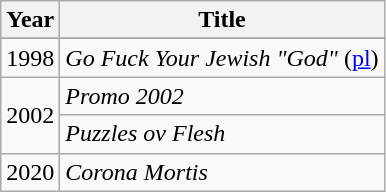<table class="wikitable" border="1">
<tr>
<th>Year</th>
<th>Title</th>
</tr>
<tr>
</tr>
<tr>
<td>1998</td>
<td><em>Go Fuck Your Jewish "God"</em> (<a href='#'>pl</a>)</td>
</tr>
<tr>
<td rowspan=2>2002</td>
<td><em>Promo 2002</em></td>
</tr>
<tr>
<td><em>Puzzles ov Flesh</em></td>
</tr>
<tr>
<td>2020</td>
<td><em>Corona Mortis</em></td>
</tr>
</table>
